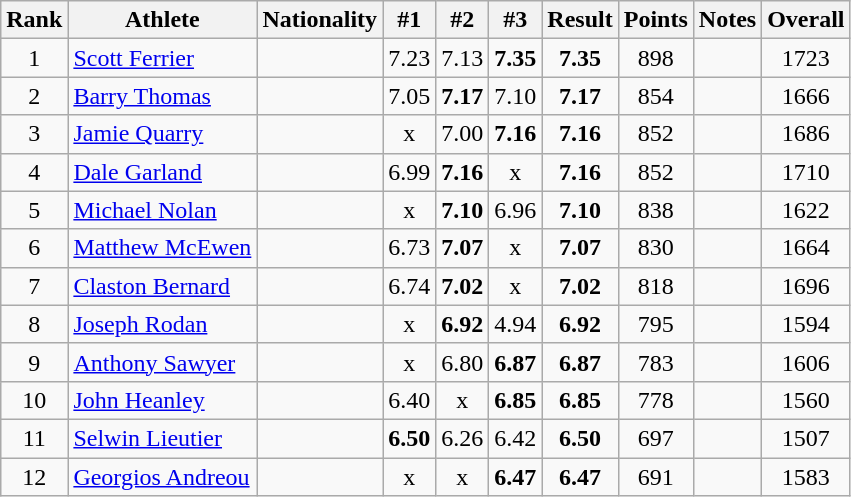<table class="wikitable sortable" style="text-align:center">
<tr>
<th>Rank</th>
<th>Athlete</th>
<th>Nationality</th>
<th>#1</th>
<th>#2</th>
<th>#3</th>
<th>Result</th>
<th>Points</th>
<th>Notes</th>
<th>Overall</th>
</tr>
<tr>
<td>1</td>
<td align=left><a href='#'>Scott Ferrier</a></td>
<td align=left></td>
<td>7.23</td>
<td>7.13</td>
<td><strong>7.35</strong></td>
<td><strong>7.35</strong></td>
<td>898</td>
<td></td>
<td>1723</td>
</tr>
<tr>
<td>2</td>
<td align=left><a href='#'>Barry Thomas</a></td>
<td align=left></td>
<td>7.05</td>
<td><strong>7.17</strong></td>
<td>7.10</td>
<td><strong>7.17</strong></td>
<td>854</td>
<td></td>
<td>1666</td>
</tr>
<tr>
<td>3</td>
<td align=left><a href='#'>Jamie Quarry</a></td>
<td align=left></td>
<td>x</td>
<td>7.00</td>
<td><strong>7.16</strong></td>
<td><strong>7.16</strong></td>
<td>852</td>
<td></td>
<td>1686</td>
</tr>
<tr>
<td>4</td>
<td align=left><a href='#'>Dale Garland</a></td>
<td align=left></td>
<td>6.99</td>
<td><strong>7.16</strong></td>
<td>x</td>
<td><strong>7.16</strong></td>
<td>852</td>
<td></td>
<td>1710</td>
</tr>
<tr>
<td>5</td>
<td align=left><a href='#'>Michael Nolan</a></td>
<td align=left></td>
<td>x</td>
<td><strong>7.10</strong></td>
<td>6.96</td>
<td><strong>7.10</strong></td>
<td>838</td>
<td></td>
<td>1622</td>
</tr>
<tr>
<td>6</td>
<td align=left><a href='#'>Matthew McEwen</a></td>
<td align=left></td>
<td>6.73</td>
<td><strong>7.07</strong></td>
<td>x</td>
<td><strong>7.07</strong></td>
<td>830</td>
<td></td>
<td>1664</td>
</tr>
<tr>
<td>7</td>
<td align=left><a href='#'>Claston Bernard</a></td>
<td align=left></td>
<td>6.74</td>
<td><strong>7.02</strong></td>
<td>x</td>
<td><strong>7.02</strong></td>
<td>818</td>
<td></td>
<td>1696</td>
</tr>
<tr>
<td>8</td>
<td align=left><a href='#'>Joseph Rodan</a></td>
<td align=left></td>
<td>x</td>
<td><strong>6.92</strong></td>
<td>4.94</td>
<td><strong>6.92</strong></td>
<td>795</td>
<td></td>
<td>1594</td>
</tr>
<tr>
<td>9</td>
<td align=left><a href='#'>Anthony Sawyer</a></td>
<td align=left></td>
<td>x</td>
<td>6.80</td>
<td><strong>6.87</strong></td>
<td><strong>6.87</strong></td>
<td>783</td>
<td></td>
<td>1606</td>
</tr>
<tr>
<td>10</td>
<td align=left><a href='#'>John Heanley</a></td>
<td align=left></td>
<td>6.40</td>
<td>x</td>
<td><strong>6.85</strong></td>
<td><strong>6.85</strong></td>
<td>778</td>
<td></td>
<td>1560</td>
</tr>
<tr>
<td>11</td>
<td align=left><a href='#'>Selwin Lieutier</a></td>
<td align=left></td>
<td><strong>6.50</strong></td>
<td>6.26</td>
<td>6.42</td>
<td><strong>6.50</strong></td>
<td>697</td>
<td></td>
<td>1507</td>
</tr>
<tr>
<td>12</td>
<td align=left><a href='#'>Georgios Andreou</a></td>
<td align=left></td>
<td>x</td>
<td>x</td>
<td><strong>6.47</strong></td>
<td><strong>6.47</strong></td>
<td>691</td>
<td></td>
<td>1583</td>
</tr>
</table>
